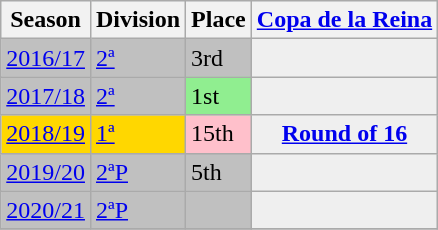<table class="wikitable">
<tr style="background:#f0f6fa;">
<th>Season</th>
<th>Division</th>
<th>Place</th>
<th><a href='#'>Copa de la Reina</a></th>
</tr>
<tr>
<td style="background:silver;"><a href='#'>2016/17</a></td>
<td style="background:silver;"><a href='#'>2ª</a></td>
<td style="background:silver;">3rd</td>
<th style="background:#efefef;"></th>
</tr>
<tr>
<td style="background:silver;"><a href='#'>2017/18</a></td>
<td style="background:silver;"><a href='#'>2ª</a></td>
<td style="background:lightgreen;">1st</td>
<th style="background:#efefef;"></th>
</tr>
<tr>
<td style="background:gold;"><a href='#'>2018/19</a></td>
<td style="background:gold;"><a href='#'>1ª</a></td>
<td style="background:pink;">15th</td>
<th style="background:#efefef;"><a href='#'>Round of 16</a></th>
</tr>
<tr>
<td style="background:silver;"><a href='#'>2019/20</a></td>
<td style="background:silver;"><a href='#'>2ªP</a></td>
<td style="background:silver;">5th</td>
<th style="background:#efefef;"></th>
</tr>
<tr>
<td style="background:silver;"><a href='#'>2020/21</a></td>
<td style="background:silver;"><a href='#'>2ªP</a></td>
<td style="background:silver;"></td>
<th style="background:#efefef;"></th>
</tr>
<tr>
</tr>
</table>
